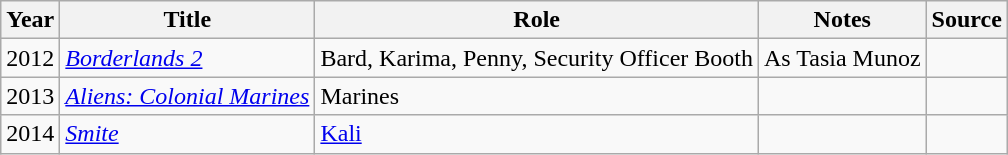<table class="wikitable sortable plainrowheaders">
<tr>
<th>Year</th>
<th>Title</th>
<th>Role</th>
<th class="unsortable">Notes</th>
<th class="unsortable">Source</th>
</tr>
<tr>
<td>2012</td>
<td><em><a href='#'>Borderlands 2</a></em></td>
<td>Bard, Karima, Penny, Security Officer Booth</td>
<td>As Tasia Munoz</td>
<td></td>
</tr>
<tr>
<td>2013</td>
<td><em><a href='#'>Aliens: Colonial Marines</a></em></td>
<td>Marines</td>
<td></td>
<td></td>
</tr>
<tr>
<td>2014</td>
<td><em><a href='#'>Smite</a></em></td>
<td><a href='#'>Kali</a></td>
<td></td>
<td></td>
</tr>
</table>
